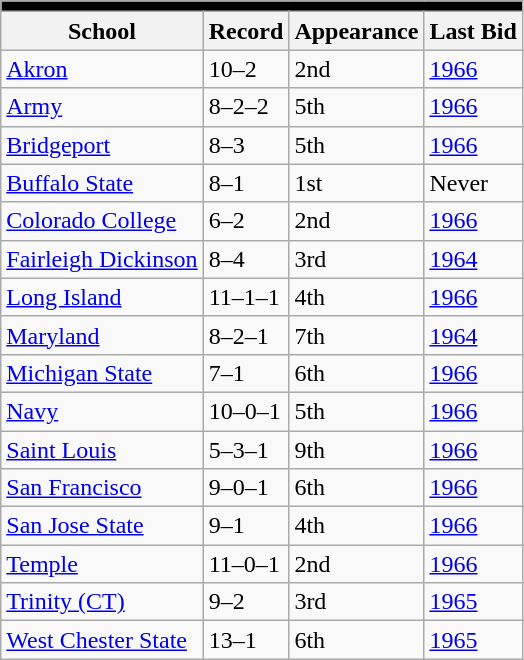<table class="wikitable">
<tr>
<th colspan="5" style="background:#000000"></th>
</tr>
<tr>
<th>School</th>
<th>Record</th>
<th>Appearance</th>
<th>Last Bid</th>
</tr>
<tr>
<td><a href='#'>Akron</a></td>
<td>10–2</td>
<td>2nd</td>
<td><a href='#'>1966</a></td>
</tr>
<tr>
<td><a href='#'>Army</a></td>
<td>8–2–2</td>
<td>5th</td>
<td><a href='#'>1966</a></td>
</tr>
<tr>
<td><a href='#'>Bridgeport</a></td>
<td>8–3</td>
<td>5th</td>
<td><a href='#'>1966</a></td>
</tr>
<tr>
<td><a href='#'>Buffalo State</a></td>
<td>8–1</td>
<td>1st</td>
<td>Never</td>
</tr>
<tr>
<td><a href='#'>Colorado College</a></td>
<td>6–2</td>
<td>2nd</td>
<td><a href='#'>1966</a></td>
</tr>
<tr>
<td><a href='#'>Fairleigh Dickinson</a></td>
<td>8–4</td>
<td>3rd</td>
<td><a href='#'>1964</a></td>
</tr>
<tr>
<td><a href='#'>Long Island</a></td>
<td>11–1–1</td>
<td>4th</td>
<td><a href='#'>1966</a></td>
</tr>
<tr>
<td><a href='#'>Maryland</a></td>
<td>8–2–1</td>
<td>7th</td>
<td><a href='#'>1964</a></td>
</tr>
<tr>
<td><a href='#'>Michigan State</a></td>
<td>7–1</td>
<td>6th</td>
<td><a href='#'>1966</a></td>
</tr>
<tr>
<td><a href='#'>Navy</a></td>
<td>10–0–1</td>
<td>5th</td>
<td><a href='#'>1966</a></td>
</tr>
<tr>
<td><a href='#'>Saint Louis</a></td>
<td>5–3–1</td>
<td>9th</td>
<td><a href='#'>1966</a></td>
</tr>
<tr>
<td><a href='#'>San Francisco</a></td>
<td>9–0–1</td>
<td>6th</td>
<td><a href='#'>1966</a></td>
</tr>
<tr>
<td><a href='#'>San Jose State</a></td>
<td>9–1</td>
<td>4th</td>
<td><a href='#'>1966</a></td>
</tr>
<tr>
<td><a href='#'>Temple</a></td>
<td>11–0–1</td>
<td>2nd</td>
<td><a href='#'>1966</a></td>
</tr>
<tr>
<td><a href='#'>Trinity (CT)</a></td>
<td>9–2</td>
<td>3rd</td>
<td><a href='#'>1965</a></td>
</tr>
<tr>
<td><a href='#'>West Chester State</a></td>
<td>13–1</td>
<td>6th</td>
<td><a href='#'>1965</a></td>
</tr>
</table>
